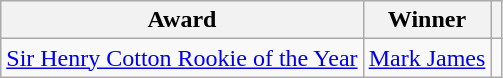<table class="wikitable">
<tr>
<th>Award</th>
<th>Winner</th>
<th></th>
</tr>
<tr>
<td><a href='#'>Sir Henry Cotton Rookie of the Year</a></td>
<td> <a href='#'>Mark James</a></td>
<td></td>
</tr>
</table>
